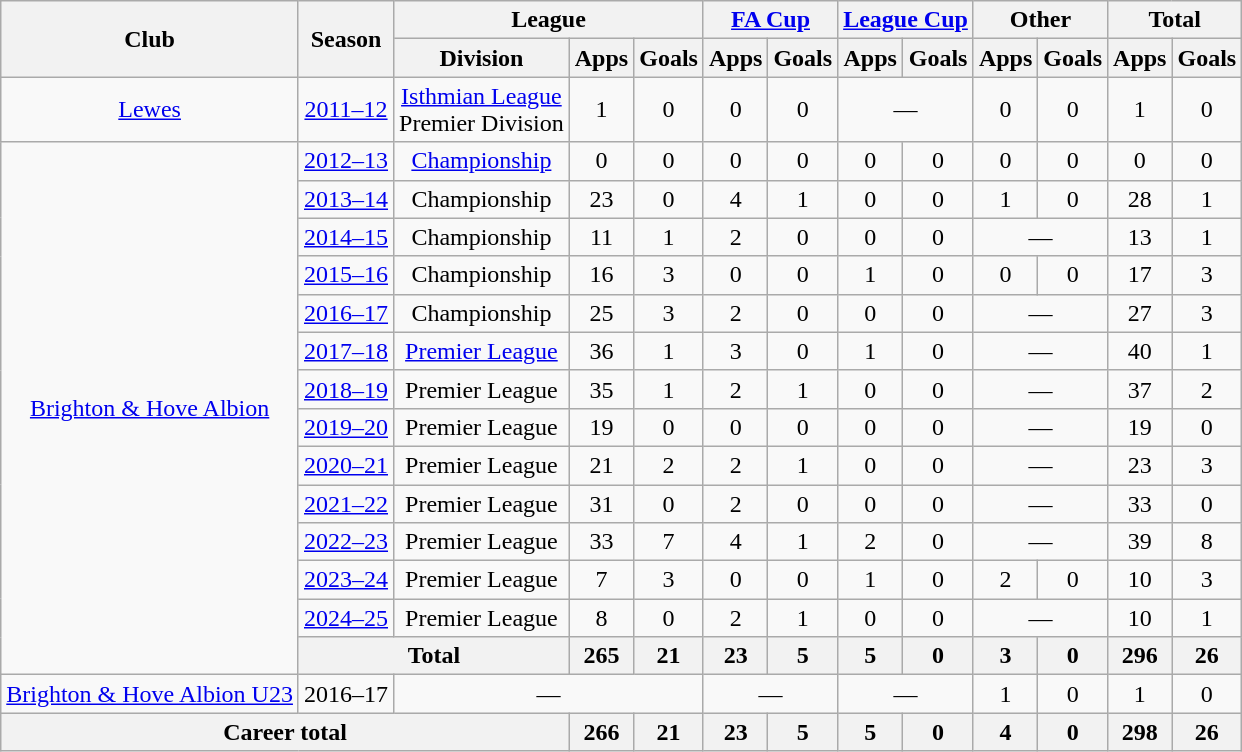<table class=wikitable style=text-align:center>
<tr>
<th rowspan=2>Club</th>
<th rowspan=2>Season</th>
<th colspan=3>League</th>
<th colspan=2><a href='#'>FA Cup</a></th>
<th colspan=2><a href='#'>League Cup</a></th>
<th colspan=2>Other</th>
<th colspan=2>Total</th>
</tr>
<tr>
<th>Division</th>
<th>Apps</th>
<th>Goals</th>
<th>Apps</th>
<th>Goals</th>
<th>Apps</th>
<th>Goals</th>
<th>Apps</th>
<th>Goals</th>
<th>Apps</th>
<th>Goals</th>
</tr>
<tr>
<td><a href='#'>Lewes</a></td>
<td><a href='#'>2011–12</a></td>
<td><a href='#'>Isthmian League</a><br>Premier Division</td>
<td>1</td>
<td>0</td>
<td>0</td>
<td>0</td>
<td colspan=2>—</td>
<td>0</td>
<td>0</td>
<td>1</td>
<td>0</td>
</tr>
<tr>
<td rowspan=14><a href='#'>Brighton & Hove Albion</a></td>
<td><a href='#'>2012–13</a></td>
<td><a href='#'>Championship</a></td>
<td>0</td>
<td>0</td>
<td>0</td>
<td>0</td>
<td>0</td>
<td>0</td>
<td>0</td>
<td>0</td>
<td>0</td>
<td>0</td>
</tr>
<tr>
<td><a href='#'>2013–14</a></td>
<td>Championship</td>
<td>23</td>
<td>0</td>
<td>4</td>
<td>1</td>
<td>0</td>
<td>0</td>
<td>1</td>
<td>0</td>
<td>28</td>
<td>1</td>
</tr>
<tr>
<td><a href='#'>2014–15</a></td>
<td>Championship</td>
<td>11</td>
<td>1</td>
<td>2</td>
<td>0</td>
<td>0</td>
<td>0</td>
<td colspan=2>—</td>
<td>13</td>
<td>1</td>
</tr>
<tr>
<td><a href='#'>2015–16</a></td>
<td>Championship</td>
<td>16</td>
<td>3</td>
<td>0</td>
<td>0</td>
<td>1</td>
<td>0</td>
<td>0</td>
<td>0</td>
<td>17</td>
<td>3</td>
</tr>
<tr>
<td><a href='#'>2016–17</a></td>
<td>Championship</td>
<td>25</td>
<td>3</td>
<td>2</td>
<td>0</td>
<td>0</td>
<td>0</td>
<td colspan=2>—</td>
<td>27</td>
<td>3</td>
</tr>
<tr>
<td><a href='#'>2017–18</a></td>
<td><a href='#'>Premier League</a></td>
<td>36</td>
<td>1</td>
<td>3</td>
<td>0</td>
<td>1</td>
<td>0</td>
<td colspan=2>—</td>
<td>40</td>
<td>1</td>
</tr>
<tr>
<td><a href='#'>2018–19</a></td>
<td>Premier League</td>
<td>35</td>
<td>1</td>
<td>2</td>
<td>1</td>
<td>0</td>
<td>0</td>
<td colspan=2>—</td>
<td>37</td>
<td>2</td>
</tr>
<tr>
<td><a href='#'>2019–20</a></td>
<td>Premier League</td>
<td>19</td>
<td>0</td>
<td>0</td>
<td>0</td>
<td>0</td>
<td>0</td>
<td colspan=2>—</td>
<td>19</td>
<td>0</td>
</tr>
<tr>
<td><a href='#'>2020–21</a></td>
<td>Premier League</td>
<td>21</td>
<td>2</td>
<td>2</td>
<td>1</td>
<td>0</td>
<td>0</td>
<td colspan=2>—</td>
<td>23</td>
<td>3</td>
</tr>
<tr>
<td><a href='#'>2021–22</a></td>
<td>Premier League</td>
<td>31</td>
<td>0</td>
<td>2</td>
<td>0</td>
<td>0</td>
<td>0</td>
<td colspan=2>—</td>
<td>33</td>
<td>0</td>
</tr>
<tr>
<td><a href='#'>2022–23</a></td>
<td>Premier League</td>
<td>33</td>
<td>7</td>
<td>4</td>
<td>1</td>
<td>2</td>
<td>0</td>
<td colspan=2>—</td>
<td>39</td>
<td>8</td>
</tr>
<tr>
<td><a href='#'>2023–24</a></td>
<td>Premier League</td>
<td>7</td>
<td>3</td>
<td>0</td>
<td>0</td>
<td>1</td>
<td>0</td>
<td>2</td>
<td>0</td>
<td>10</td>
<td>3</td>
</tr>
<tr>
<td><a href='#'>2024–25</a></td>
<td>Premier League</td>
<td>8</td>
<td>0</td>
<td>2</td>
<td>1</td>
<td>0</td>
<td>0</td>
<td colspan=2>—</td>
<td>10</td>
<td>1</td>
</tr>
<tr>
<th colspan=2>Total</th>
<th>265</th>
<th>21</th>
<th>23</th>
<th>5</th>
<th>5</th>
<th>0</th>
<th>3</th>
<th>0</th>
<th>296</th>
<th>26</th>
</tr>
<tr>
<td><a href='#'>Brighton & Hove Albion U23</a></td>
<td>2016–17</td>
<td colspan=3>—</td>
<td colspan=2>—</td>
<td colspan=2>—</td>
<td>1</td>
<td>0</td>
<td>1</td>
<td>0</td>
</tr>
<tr>
<th colspan=3>Career total</th>
<th>266</th>
<th>21</th>
<th>23</th>
<th>5</th>
<th>5</th>
<th>0</th>
<th>4</th>
<th>0</th>
<th>298</th>
<th>26</th>
</tr>
</table>
